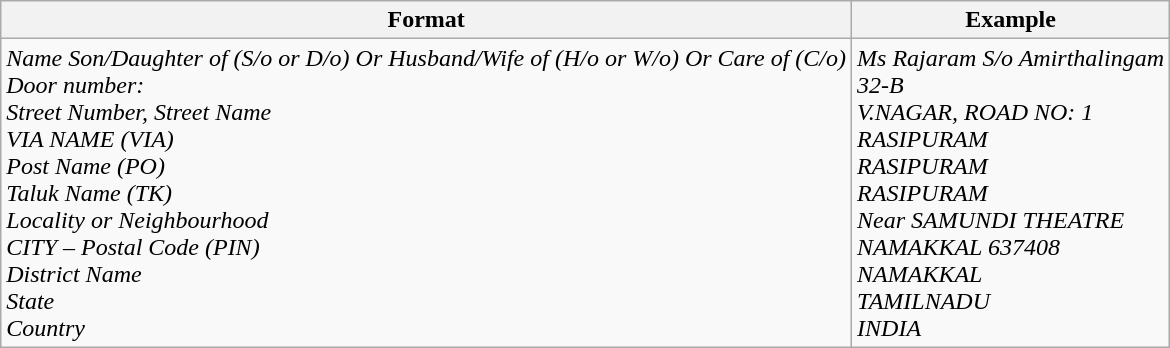<table class="wikitable">
<tr>
<th>Format</th>
<th>Example</th>
</tr>
<tr>
<td><em>Name Son/Daughter of (S/o or D/o) Or Husband/Wife of (H/o or W/o) Or Care of (C/o)</em><br><em>Door number:</em><br><em>Street Number, Street Name</em><br><em>VIA NAME (VIA)</em><br><em>Post Name (PO)</em><br><em>Taluk Name (TK)</em><br><em>Locality or Neighbourhood</em><br><em>CITY – Postal Code (PIN)</em><br><em>District Name</em><br><em>State</em><br><em>Country</em><br></td>
<td><em>Ms Rajaram S/o Amirthalingam<br>32-B<br>V.NAGAR, ROAD NO: 1<br>RASIPURAM<br>RASIPURAM<br>RASIPURAM<br>Near SAMUNDI THEATRE<br>NAMAKKAL 637408<br>NAMAKKAL<br>TAMILNADU<br>INDIA</em></td>
</tr>
</table>
